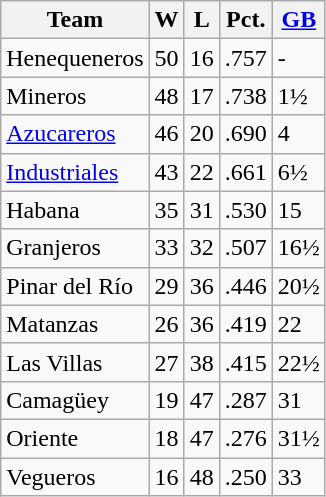<table class="wikitable">
<tr>
<th>Team</th>
<th>W</th>
<th>L</th>
<th>Pct.</th>
<th><a href='#'>GB</a></th>
</tr>
<tr>
<td>Henequeneros</td>
<td>50</td>
<td>16</td>
<td>.757</td>
<td>-</td>
</tr>
<tr>
<td>Mineros</td>
<td>48</td>
<td>17</td>
<td>.738</td>
<td>1½</td>
</tr>
<tr>
<td><a href='#'>Azucareros</a></td>
<td>46</td>
<td>20</td>
<td>.690</td>
<td>4</td>
</tr>
<tr>
<td><a href='#'>Industriales</a></td>
<td>43</td>
<td>22</td>
<td>.661</td>
<td>6½</td>
</tr>
<tr>
<td>Habana</td>
<td>35</td>
<td>31</td>
<td>.530</td>
<td>15</td>
</tr>
<tr>
<td>Granjeros</td>
<td>33</td>
<td>32</td>
<td>.507</td>
<td>16½</td>
</tr>
<tr>
<td>Pinar del Río</td>
<td>29</td>
<td>36</td>
<td>.446</td>
<td>20½</td>
</tr>
<tr>
<td>Matanzas</td>
<td>26</td>
<td>36</td>
<td>.419</td>
<td>22</td>
</tr>
<tr>
<td>Las Villas</td>
<td>27</td>
<td>38</td>
<td>.415</td>
<td>22½</td>
</tr>
<tr>
<td>Camagüey</td>
<td>19</td>
<td>47</td>
<td>.287</td>
<td>31</td>
</tr>
<tr>
<td>Oriente</td>
<td>18</td>
<td>47</td>
<td>.276</td>
<td>31½</td>
</tr>
<tr>
<td>Vegueros</td>
<td>16</td>
<td>48</td>
<td>.250</td>
<td>33</td>
</tr>
</table>
